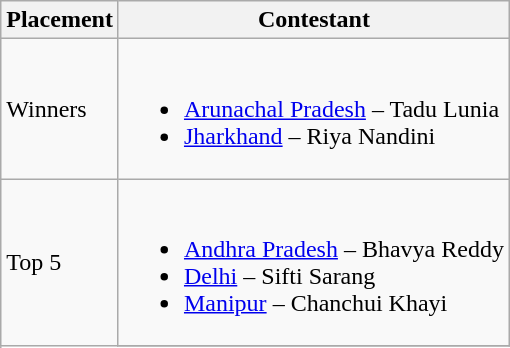<table class="wikitable">
<tr>
<th>Placement</th>
<th>Contestant</th>
</tr>
<tr>
<td>Winners</td>
<td><br><ul><li><a href='#'>Arunachal Pradesh</a> – Tadu Lunia</li><li><a href='#'>Jharkhand</a> – Riya Nandini</li></ul></td>
</tr>
<tr>
<td rowspan=5>Top 5</td>
<td><br><ul><li><a href='#'>Andhra Pradesh</a> – Bhavya Reddy</li><li><a href='#'>Delhi</a> – Sifti Sarang</li><li><a href='#'>Manipur</a> – Chanchui Khayi</li></ul></td>
</tr>
<tr>
</tr>
</table>
